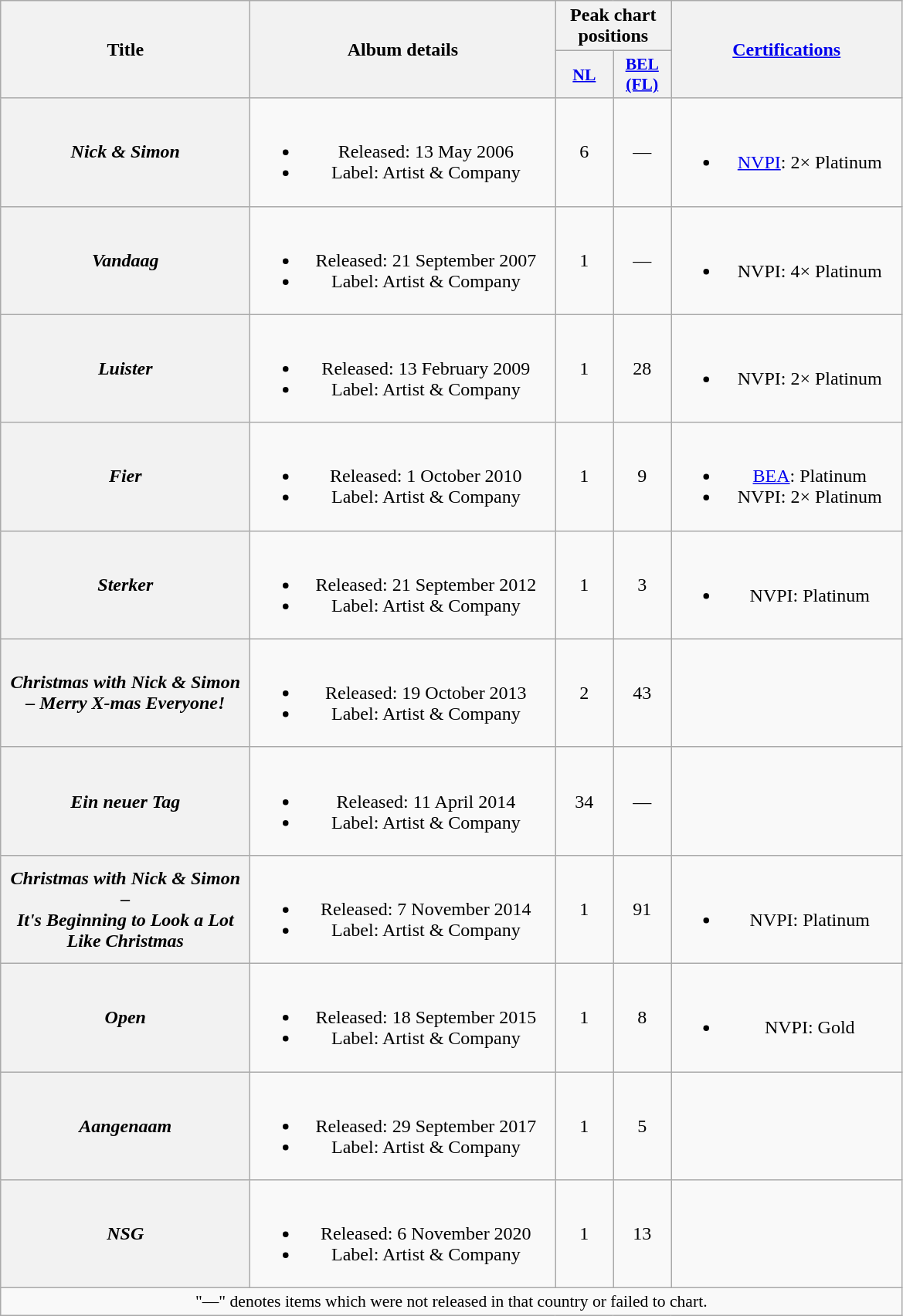<table class="wikitable plainrowheaders" style="text-align:center;" border="1">
<tr>
<th scope="col" rowspan="2" style="width:13em;">Title</th>
<th scope="col" rowspan="2" style="width:16em;">Album details</th>
<th scope="col" colspan="2">Peak chart positions</th>
<th scope="col" rowspan="2" style="width:12em;"><a href='#'>Certifications</a></th>
</tr>
<tr>
<th scope="col" style="width:3em;font-size:90%;"><a href='#'>NL</a><br></th>
<th scope="col" style="width:3em;font-size:90%;"><a href='#'>BEL<br>(FL)</a><br></th>
</tr>
<tr>
<th scope="row"><em>Nick & Simon</em></th>
<td><br><ul><li>Released: 13 May 2006</li><li>Label: Artist & Company</li></ul></td>
<td>6</td>
<td>—</td>
<td><br><ul><li><a href='#'>NVPI</a>: 2× Platinum</li></ul></td>
</tr>
<tr>
<th scope="row"><em>Vandaag</em></th>
<td><br><ul><li>Released: 21 September 2007</li><li>Label: Artist & Company</li></ul></td>
<td>1</td>
<td>—</td>
<td><br><ul><li>NVPI: 4× Platinum</li></ul></td>
</tr>
<tr>
<th scope="row"><em>Luister</em></th>
<td><br><ul><li>Released: 13 February 2009</li><li>Label: Artist & Company</li></ul></td>
<td>1</td>
<td>28</td>
<td><br><ul><li>NVPI: 2× Platinum</li></ul></td>
</tr>
<tr>
<th scope="row"><em>Fier</em></th>
<td><br><ul><li>Released: 1 October 2010</li><li>Label: Artist & Company</li></ul></td>
<td>1</td>
<td>9</td>
<td><br><ul><li><a href='#'>BEA</a>: Platinum</li><li>NVPI: 2× Platinum</li></ul></td>
</tr>
<tr>
<th scope="row"><em>Sterker</em></th>
<td><br><ul><li>Released: 21 September 2012</li><li>Label: Artist & Company</li></ul></td>
<td>1</td>
<td>3</td>
<td><br><ul><li>NVPI: Platinum</li></ul></td>
</tr>
<tr>
<th scope="row"><em>Christmas with Nick & Simon – Merry X-mas Everyone!</em></th>
<td><br><ul><li>Released: 19 October 2013</li><li>Label: Artist & Company</li></ul></td>
<td>2</td>
<td>43</td>
<td></td>
</tr>
<tr>
<th scope="row"><em>Ein neuer Tag</em></th>
<td><br><ul><li>Released: 11 April 2014</li><li>Label: Artist & Company</li></ul></td>
<td>34</td>
<td>—</td>
<td></td>
</tr>
<tr>
<th scope="row"><em>Christmas with Nick & Simon – <br>It's Beginning to Look a Lot Like Christmas</em></th>
<td><br><ul><li>Released: 7 November 2014</li><li>Label: Artist & Company</li></ul></td>
<td>1</td>
<td>91</td>
<td><br><ul><li>NVPI: Platinum</li></ul></td>
</tr>
<tr>
<th scope="row"><em>Open</em></th>
<td><br><ul><li>Released: 18 September 2015</li><li>Label: Artist & Company</li></ul></td>
<td>1</td>
<td>8</td>
<td><br><ul><li>NVPI: Gold</li></ul></td>
</tr>
<tr>
<th scope="row"><em>Aangenaam</em></th>
<td><br><ul><li>Released: 29 September 2017</li><li>Label: Artist & Company</li></ul></td>
<td>1</td>
<td>5</td>
<td></td>
</tr>
<tr>
<th scope="row"><em>NSG</em></th>
<td><br><ul><li>Released: 6 November 2020</li><li>Label: Artist & Company</li></ul></td>
<td>1</td>
<td>13</td>
<td></td>
</tr>
<tr>
<td colspan="5" align="center" style="font-size:90%;">"—" denotes items which were not released in that country or failed to chart.</td>
</tr>
</table>
